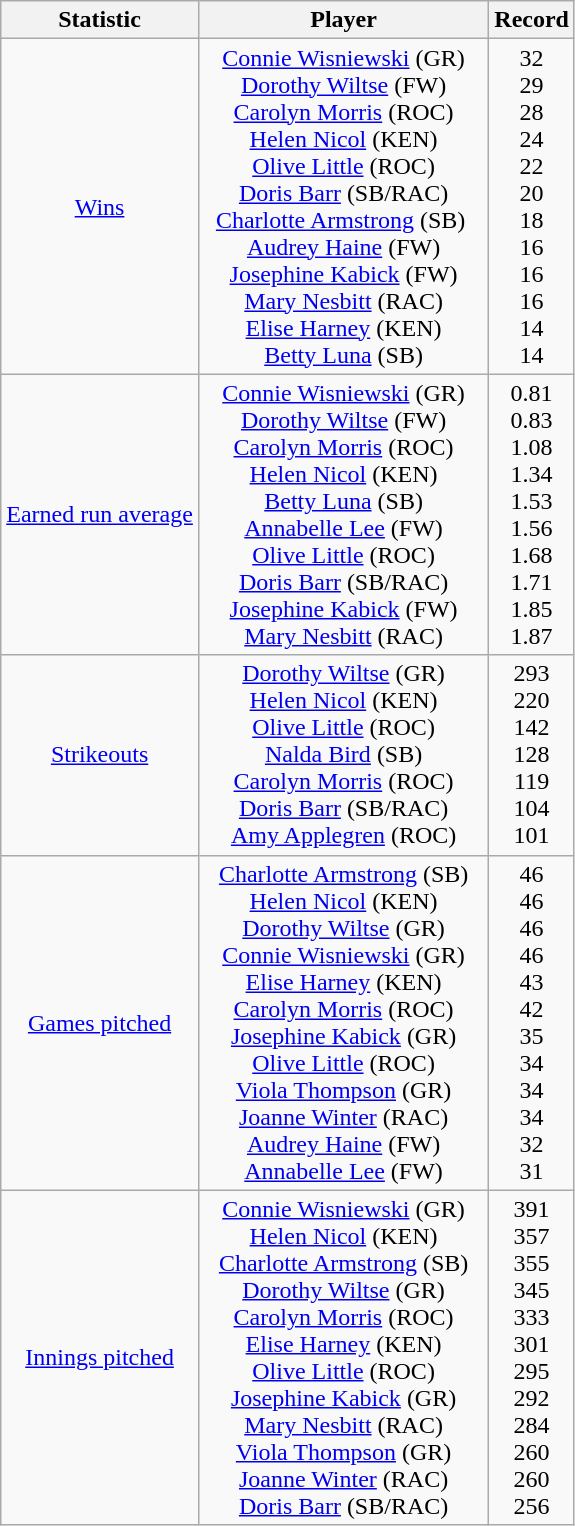<table class="wikitable">
<tr>
<th>Statistic</th>
<th>Player</th>
<th>Record</th>
</tr>
<tr align=center>
<td><a href='#'>Wins</a></td>
<td><a href='#'>Connie Wisniewski</a> (GR)<br><a href='#'>Dorothy Wiltse</a> (FW)<br><a href='#'>Carolyn Morris</a> (ROC)<br><a href='#'>Helen Nicol</a> (KEN)<br><a href='#'>Olive Little</a> (ROC)<br><a href='#'>Doris Barr</a> (SB/RAC)<br>  <a href='#'>Charlotte Armstrong</a> (SB)   <br><a href='#'>Audrey Haine</a> (FW)<br><a href='#'>Josephine Kabick</a> (FW)<br><a href='#'>Mary Nesbitt</a> (RAC)<br><a href='#'>Elise Harney</a> (KEN)<br><a href='#'>Betty Luna</a> (SB)</td>
<td>32<br>29<br>28<br>24<br>22<br>20<br>18<br>16<br>16<br>16<br>14<br>14</td>
</tr>
<tr align=center>
<td><a href='#'>Earned run average</a></td>
<td><a href='#'>Connie Wisniewski</a> (GR)<br><a href='#'>Dorothy Wiltse</a> (FW)<br><a href='#'>Carolyn Morris</a> (ROC)<br><a href='#'>Helen Nicol</a> (KEN)<br><a href='#'>Betty Luna</a> (SB)<br><a href='#'>Annabelle Lee</a> (FW)<br><a href='#'>Olive Little</a> (ROC)<br><a href='#'>Doris Barr</a> (SB/RAC)<br><a href='#'>Josephine Kabick</a> (FW)<br><a href='#'>Mary Nesbitt</a> (RAC)</td>
<td>0.81<br>0.83<br>1.08<br>1.34<br>1.53<br>1.56<br>1.68<br>1.71<br>1.85<br>1.87</td>
</tr>
<tr align=center>
<td><a href='#'>Strikeouts</a></td>
<td><a href='#'>Dorothy Wiltse</a> (GR)<br><a href='#'>Helen Nicol</a> (KEN)<br><a href='#'>Olive Little</a> (ROC)<br><a href='#'>Nalda Bird</a> (SB)<br><a href='#'>Carolyn Morris</a> (ROC)<br><a href='#'>Doris Barr</a> (SB/RAC)<br><a href='#'>Amy Applegren</a> (ROC)</td>
<td>293<br>220<br>142<br>128<br> 119<br>104<br>101</td>
</tr>
<tr align=center>
<td><a href='#'>Games pitched</a></td>
<td><a href='#'>Charlotte Armstrong</a> (SB)<br><a href='#'>Helen Nicol</a> (KEN)<br><a href='#'>Dorothy Wiltse</a> (GR)<br><a href='#'>Connie Wisniewski</a> (GR)<br><a href='#'>Elise Harney</a> (KEN)<br><a href='#'>Carolyn Morris</a> (ROC)<br><a href='#'>Josephine Kabick</a> (GR)<br><a href='#'>Olive Little</a> (ROC)<br><a href='#'>Viola Thompson</a> (GR)<br><a href='#'>Joanne Winter</a> (RAC)<br><a href='#'>Audrey Haine</a> (FW)<br><a href='#'>Annabelle Lee</a> (FW)</td>
<td>46<br>46<br>46<br>46<br>43<br>42<br>35<br>34<br>34<br>34<br>32<br>31</td>
</tr>
<tr align=center>
<td><a href='#'>Innings pitched</a></td>
<td><a href='#'>Connie Wisniewski</a> (GR)<br><a href='#'>Helen Nicol</a> (KEN)<br><a href='#'>Charlotte Armstrong</a> (SB)<br><a href='#'>Dorothy Wiltse</a> (GR)<br><a href='#'>Carolyn Morris</a> (ROC)<br><a href='#'>Elise Harney</a> (KEN)<br><a href='#'>Olive Little</a> (ROC)<br><a href='#'>Josephine Kabick</a> (GR)<br><a href='#'>Mary Nesbitt</a> (RAC)<br><a href='#'>Viola Thompson</a> (GR)<br><a href='#'>Joanne Winter</a> (RAC)<br><a href='#'>Doris Barr</a> (SB/RAC)</td>
<td>391<br>357<br>355<br>345<br>333<br>301<br>295<br>292<br>284<br>260<br>260<br>256</td>
</tr>
</table>
